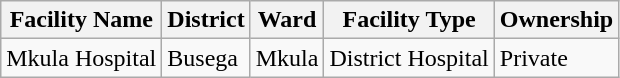<table class="wikitable sortable">
<tr>
<th>Facility Name</th>
<th>District</th>
<th>Ward</th>
<th>Facility Type</th>
<th>Ownership</th>
</tr>
<tr>
<td>Mkula Hospital</td>
<td>Busega</td>
<td>Mkula</td>
<td>District Hospital</td>
<td>Private</td>
</tr>
</table>
